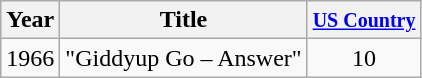<table class="wikitable">
<tr>
<th>Year</th>
<th>Title</th>
<th><small><a href='#'>US Country</a></small></th>
</tr>
<tr>
<td>1966</td>
<td>"Giddyup Go – Answer"</td>
<td style="text-align:center;">10</td>
</tr>
</table>
